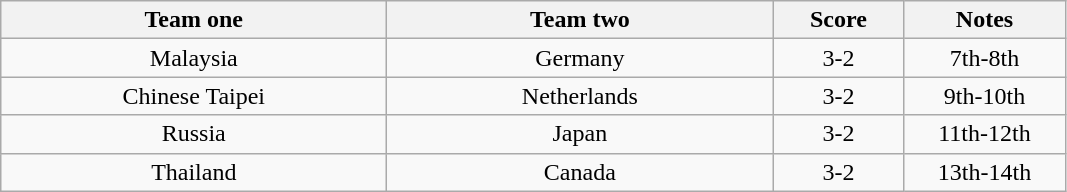<table class="wikitable" style="text-align: center">
<tr>
<th width=250>Team one</th>
<th width=250>Team two</th>
<th width=80>Score</th>
<th width=100>Notes</th>
</tr>
<tr>
<td> Malaysia</td>
<td> Germany</td>
<td>3-2</td>
<td>7th-8th</td>
</tr>
<tr>
<td> Chinese Taipei</td>
<td> Netherlands</td>
<td>3-2</td>
<td>9th-10th</td>
</tr>
<tr>
<td> Russia</td>
<td> Japan</td>
<td>3-2</td>
<td>11th-12th</td>
</tr>
<tr>
<td> Thailand</td>
<td> Canada</td>
<td>3-2</td>
<td>13th-14th</td>
</tr>
</table>
